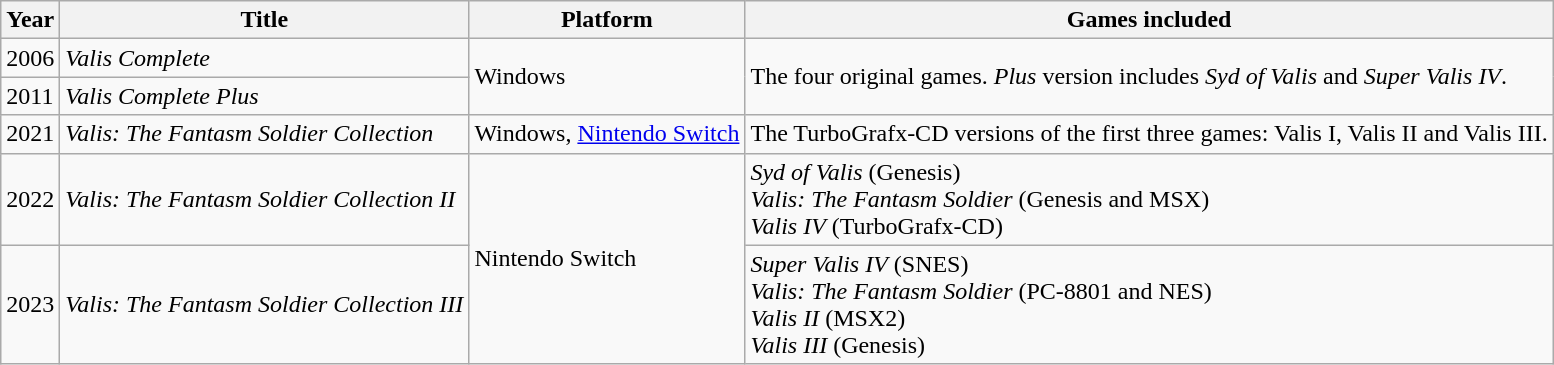<table class="wikitable">
<tr>
<th>Year</th>
<th>Title</th>
<th>Platform</th>
<th>Games included</th>
</tr>
<tr>
<td>2006</td>
<td><em>Valis Complete</em></td>
<td rowspan="2">Windows</td>
<td rowspan="2">The four original games. <em>Plus</em> version includes <em>Syd of Valis</em> and <em>Super Valis IV</em>.</td>
</tr>
<tr>
<td>2011</td>
<td><em>Valis Complete Plus</em></td>
</tr>
<tr>
<td>2021</td>
<td><em>Valis: The Fantasm Soldier Collection</em></td>
<td rowspan="1">Windows, <a href='#'>Nintendo Switch</a></td>
<td>The TurboGrafx-CD versions of the first three games: Valis I, Valis II and Valis III.</td>
</tr>
<tr>
<td>2022</td>
<td><em>Valis: The Fantasm Soldier Collection II</em></td>
<td rowspan="2">Nintendo Switch</td>
<td><em>Syd of Valis</em> (Genesis)<br><em>Valis: The Fantasm Soldier</em> (Genesis and MSX)<br><em>Valis IV</em> (TurboGrafx-CD)</td>
</tr>
<tr>
<td>2023</td>
<td><em>Valis: The Fantasm Soldier Collection III</em></td>
<td><em>Super Valis IV</em> (SNES)<br><em>Valis: The Fantasm Soldier</em> (PC-8801 and NES)<br><em>Valis II</em> (MSX2)<br><em>Valis III</em> (Genesis)</td>
</tr>
</table>
